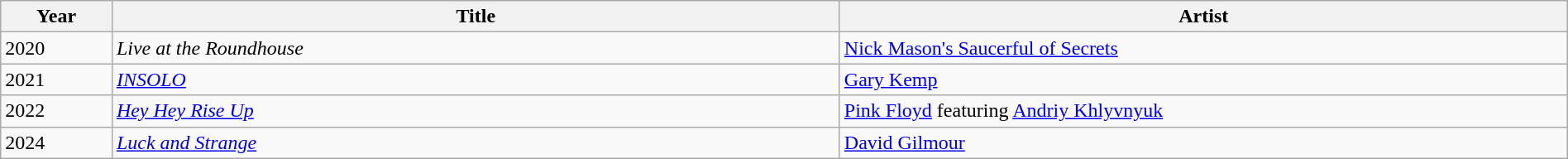<table class="wikitable sortable" style="width:100%;">
<tr>
<th style="width:30px;">Year</th>
<th style="width:250px;">Title</th>
<th style="width:250px;">Artist</th>
</tr>
<tr>
<td>2020</td>
<td><em>Live at the Roundhouse</em></td>
<td><a href='#'>Nick Mason's Saucerful of Secrets</a></td>
</tr>
<tr>
<td>2021</td>
<td><em><a href='#'>INSOLO</a></em></td>
<td><a href='#'>Gary Kemp</a></td>
</tr>
<tr>
<td>2022</td>
<td><em><a href='#'>Hey Hey Rise Up</a></em></td>
<td><a href='#'>Pink Floyd</a> featuring <a href='#'>Andriy Khlyvnyuk</a></td>
</tr>
<tr>
<td>2024</td>
<td><em><a href='#'>Luck and Strange</a></em></td>
<td><a href='#'>David Gilmour</a></td>
</tr>
</table>
